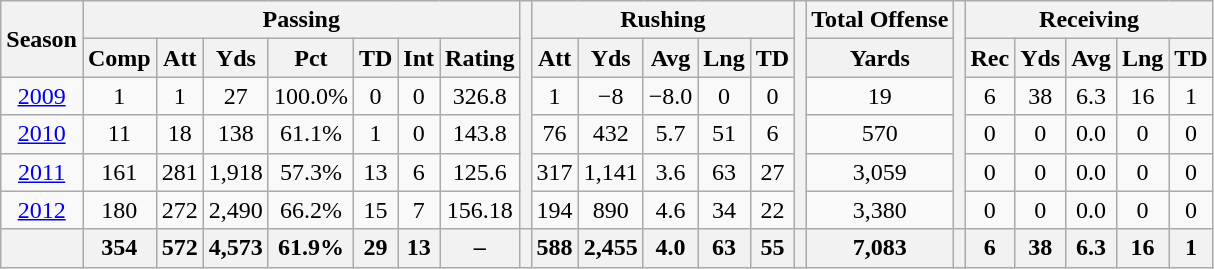<table class=wikitable style="text-align:center;">
<tr>
<th rowspan=2>Season</th>
<th colspan=7>Passing</th>
<th rowspan=6></th>
<th colspan=5>Rushing</th>
<th rowspan=6></th>
<th>Total Offense</th>
<th rowspan=6></th>
<th colspan=5>Receiving</th>
</tr>
<tr>
<th>Comp</th>
<th>Att</th>
<th>Yds</th>
<th>Pct</th>
<th>TD</th>
<th>Int</th>
<th>Rating</th>
<th>Att</th>
<th>Yds</th>
<th>Avg</th>
<th>Lng</th>
<th>TD</th>
<th>Yards</th>
<th>Rec</th>
<th>Yds</th>
<th>Avg</th>
<th>Lng</th>
<th>TD</th>
</tr>
<tr>
<td><a href='#'>2009</a></td>
<td>1</td>
<td>1</td>
<td>27</td>
<td>100.0%</td>
<td>0</td>
<td>0</td>
<td>326.8</td>
<td>1</td>
<td>−8</td>
<td>−8.0</td>
<td>0</td>
<td>0</td>
<td>19</td>
<td>6</td>
<td>38</td>
<td>6.3</td>
<td>16</td>
<td>1</td>
</tr>
<tr>
<td><a href='#'>2010</a></td>
<td>11</td>
<td>18</td>
<td>138</td>
<td>61.1%</td>
<td>1</td>
<td>0</td>
<td>143.8</td>
<td>76</td>
<td>432</td>
<td>5.7</td>
<td>51</td>
<td>6</td>
<td>570</td>
<td>0</td>
<td>0</td>
<td>0.0</td>
<td>0</td>
<td>0</td>
</tr>
<tr>
<td><a href='#'>2011</a></td>
<td>161</td>
<td>281</td>
<td>1,918</td>
<td>57.3%</td>
<td>13</td>
<td>6</td>
<td>125.6</td>
<td>317</td>
<td>1,141</td>
<td>3.6</td>
<td>63</td>
<td>27</td>
<td>3,059</td>
<td>0</td>
<td>0</td>
<td>0.0</td>
<td>0</td>
<td>0</td>
</tr>
<tr>
<td><a href='#'>2012</a></td>
<td>180</td>
<td>272</td>
<td>2,490</td>
<td>66.2%</td>
<td>15</td>
<td>7</td>
<td>156.18</td>
<td>194</td>
<td>890</td>
<td>4.6</td>
<td>34</td>
<td>22</td>
<td>3,380</td>
<td>0</td>
<td>0</td>
<td>0.0</td>
<td>0</td>
<td>0</td>
</tr>
<tr>
<th></th>
<th>354</th>
<th>572</th>
<th>4,573</th>
<th>61.9%</th>
<th>29</th>
<th>13</th>
<th>–</th>
<th></th>
<th>588</th>
<th>2,455</th>
<th>4.0</th>
<th>63</th>
<th>55</th>
<th></th>
<th>7,083</th>
<th></th>
<th>6</th>
<th>38</th>
<th>6.3</th>
<th>16</th>
<th>1</th>
</tr>
</table>
